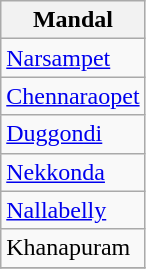<table class="wikitable sortable static-row-numbers static-row-header-hash">
<tr>
<th>Mandal</th>
</tr>
<tr>
<td><a href='#'>Narsampet</a></td>
</tr>
<tr>
<td><a href='#'>Chennaraopet</a></td>
</tr>
<tr>
<td><a href='#'>Duggondi</a></td>
</tr>
<tr>
<td><a href='#'>Nekkonda</a></td>
</tr>
<tr>
<td><a href='#'>Nallabelly</a></td>
</tr>
<tr>
<td>Khanapuram</td>
</tr>
<tr>
</tr>
</table>
